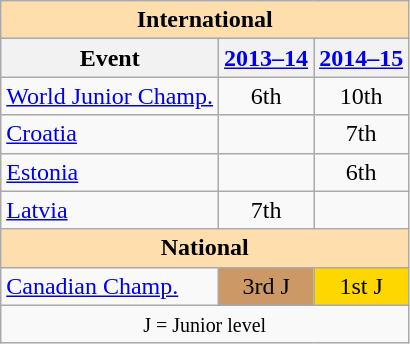<table class="wikitable" style="text-align:center">
<tr>
<th style="background-color: #ffdead; " colspan=3 align=center>International</th>
</tr>
<tr>
<th>Event</th>
<th><a href='#'>2013–14</a></th>
<th><a href='#'>2014–15</a></th>
</tr>
<tr>
<td align=left><a href='#'>World Junior Champ.</a></td>
<td>6th</td>
<td>10th</td>
</tr>
<tr>
<td align=left> <a href='#'>Croatia</a></td>
<td></td>
<td>7th</td>
</tr>
<tr>
<td align=left> <a href='#'>Estonia</a></td>
<td></td>
<td>6th</td>
</tr>
<tr>
<td align=left> <a href='#'>Latvia</a></td>
<td>7th</td>
<td></td>
</tr>
<tr>
<th style="background-color: #ffdead; " colspan=3 align=center>National</th>
</tr>
<tr>
<td align=left><a href='#'>Canadian Champ.</a></td>
<td bgcolor=cc9966>3rd J</td>
<td bgcolor=gold>1st J</td>
</tr>
<tr>
<td colspan=3 align=center><small> J = Junior level </small></td>
</tr>
</table>
